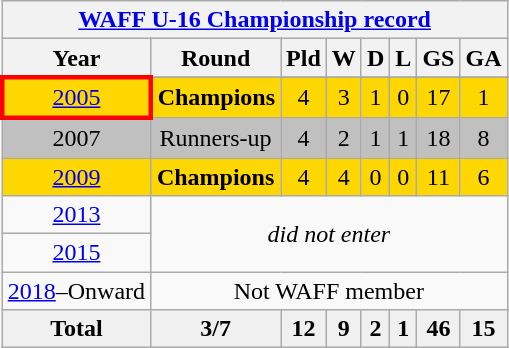<table class="wikitable" style="text-align: center">
<tr>
<th colspan=8><a href='#'>WAFF U-16 Championship record</a></th>
</tr>
<tr>
<th>Year</th>
<th>Round</th>
<th>Pld</th>
<th>W</th>
<th>D</th>
<th>L</th>
<th>GS</th>
<th>GA</th>
</tr>
<tr>
</tr>
<tr bgcolor=gold>
<td style="border: 3px solid red"> <a href='#'>2005</a></td>
<td><strong>Champions </strong></td>
<td>4</td>
<td>3</td>
<td>1</td>
<td>0</td>
<td>17</td>
<td>1</td>
</tr>
<tr bgcolor=Silver>
<td> 2007</td>
<td>Runners-up</td>
<td>4</td>
<td>2</td>
<td>1</td>
<td>1</td>
<td>18</td>
<td>8</td>
</tr>
<tr bgcolor=gold>
<td> <a href='#'>2009</a></td>
<td><strong>Champions </strong></td>
<td>4</td>
<td>4</td>
<td>0</td>
<td>0</td>
<td>11</td>
<td>6</td>
</tr>
<tr>
<td> <a href='#'>2013</a></td>
<td rowspan=2 Colspan=7><em>did not enter</em></td>
</tr>
<tr>
<td> <a href='#'>2015</a></td>
</tr>
<tr>
<td><a href='#'>2018</a>–Onward</td>
<td colspan="8">Not WAFF member</td>
</tr>
<tr style="background:#f0f0f0;font-weight:bold;">
<td>Total</td>
<td>3/7</td>
<td>12</td>
<td>9</td>
<td>2</td>
<td>1</td>
<td>46</td>
<td>15</td>
</tr>
</table>
